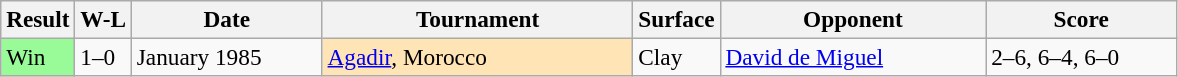<table class="wikitable" style=font-size:97%>
<tr>
<th>Result</th>
<th>W-L</th>
<th width=120>Date</th>
<th width=200>Tournament</th>
<th>Surface</th>
<th width=170>Opponent</th>
<th width=120>Score</th>
</tr>
<tr>
<td bgcolor=98FB98>Win</td>
<td>1–0</td>
<td>January 1985</td>
<td bgcolor=moccasin><a href='#'>Agadir</a>, Morocco</td>
<td>Clay</td>
<td> <a href='#'>David de Miguel</a></td>
<td>2–6, 6–4, 6–0</td>
</tr>
</table>
